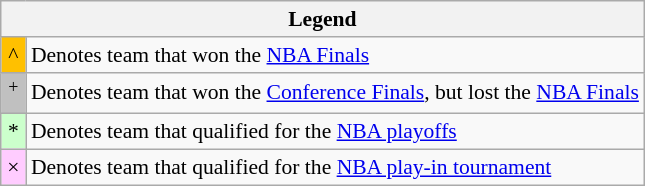<table class="wikitable" style="font-size:90%;">
<tr>
<th colspan="2">Legend</th>
</tr>
<tr>
<td bgcolor=#FFCC00; align=center width=10px>^</td>
<td>Denotes team that won the <a href='#'>NBA Finals</a></td>
</tr>
<tr>
<td bgcolor=#C0C0C0 align=center width=10px><sup>+</sup></td>
<td>Denotes team that won the <a href='#'>Conference Finals</a>, but lost the <a href='#'>NBA Finals</a></td>
</tr>
<tr>
<td bgcolor=#CCFFCC align=center width=10px>*</td>
<td>Denotes team that qualified for the <a href='#'>NBA playoffs</a></td>
</tr>
<tr>
<td bgcolor=#FFCCFF align=center width=10px>×</td>
<td>Denotes team that qualified for the <a href='#'>NBA play-in tournament</a></td>
</tr>
</table>
